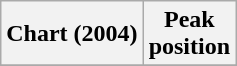<table class="wikitable plainrowheaders" style="text-align:center">
<tr>
<th scope="col">Chart (2004)</th>
<th scope="col">Peak<br>position</th>
</tr>
<tr>
</tr>
</table>
